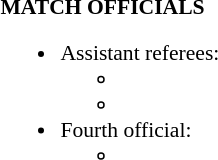<table width=100% style="font-size: 90%">
<tr>
<td width=50% valign=top><br><strong>MATCH OFFICIALS</strong> <ul><li>Assistant referees:<ul><li></li><li></li></ul></li><li>Fourth official:<ul><li></li></ul></li></ul></td>
</tr>
</table>
